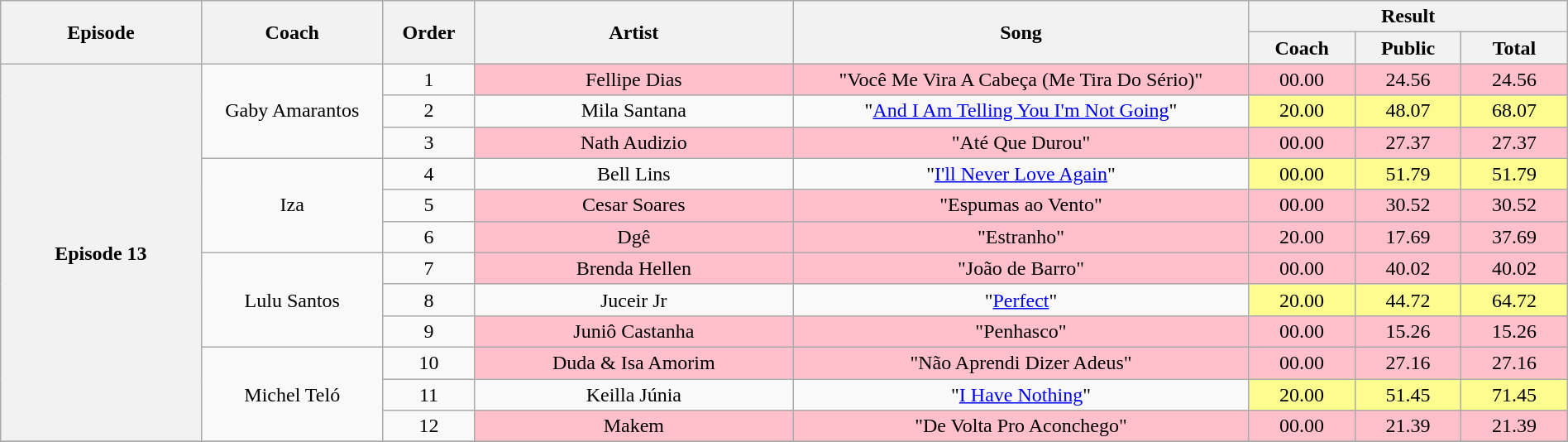<table class="wikitable" style="text-align:center; width:100%;">
<tr>
<th scope="col" width="11.0%" rowspan=2>Episode</th>
<th scope="col" width="10.0%" rowspan=2>Coach</th>
<th scope="col" width="05.0%" rowspan=2>Order</th>
<th scope="col" width="17.5%" rowspan=2>Artist</th>
<th scope="col" width="25.0%" rowspan=2>Song</th>
<th scope="col" width="17.5%" colspan=3>Result </th>
</tr>
<tr>
<th scope="col" width="5.83%">Coach</th>
<th scope="col" width="5.83%">Public</th>
<th scope="col" width="5.83%">Total</th>
</tr>
<tr>
<th scope="col" rowspan=12>Episode 13<br></th>
<td rowspan=3>Gaby Amarantos</td>
<td>1</td>
<td bgcolor=FFC0CB>Fellipe Dias</td>
<td bgcolor=FFC0CB>"Você Me Vira A Cabeça (Me Tira Do Sério)"</td>
<td bgcolor=FFC0CB>00.00</td>
<td bgcolor=FFC0CB>24.56</td>
<td bgcolor=FFC0CB>24.56</td>
</tr>
<tr>
<td>2</td>
<td>Mila Santana</td>
<td>"<a href='#'>And I Am Telling You I'm Not Going</a>"</td>
<td bgcolor=FDFC8F>20.00</td>
<td bgcolor=FDFC8F>48.07</td>
<td bgcolor=FDFC8F>68.07</td>
</tr>
<tr>
<td>3</td>
<td bgcolor=FFC0CB>Nath Audizio</td>
<td bgcolor=FFC0CB>"Até Que Durou"</td>
<td bgcolor=FFC0CB>00.00</td>
<td bgcolor=FFC0CB>27.37</td>
<td bgcolor=FFC0CB>27.37</td>
</tr>
<tr>
<td rowspan=3>Iza</td>
<td>4</td>
<td>Bell Lins</td>
<td>"<a href='#'>I'll Never Love Again</a>"</td>
<td bgcolor=FDFC8F>00.00</td>
<td bgcolor=FDFC8F>51.79</td>
<td bgcolor=FDFC8F>51.79</td>
</tr>
<tr>
<td>5</td>
<td bgcolor=FFC0CB>Cesar Soares</td>
<td bgcolor=FFC0CB>"Espumas ao Vento"</td>
<td bgcolor=FFC0CB>00.00</td>
<td bgcolor=FFC0CB>30.52</td>
<td bgcolor=FFC0CB>30.52</td>
</tr>
<tr>
<td>6</td>
<td bgcolor=FFC0CB>Dgê</td>
<td bgcolor=FFC0CB>"Estranho"</td>
<td bgcolor=FFC0CB>20.00</td>
<td bgcolor=FFC0CB>17.69</td>
<td bgcolor=FFC0CB>37.69</td>
</tr>
<tr>
<td rowspan=3>Lulu Santos</td>
<td>7</td>
<td bgcolor=FFC0CB>Brenda Hellen</td>
<td bgcolor=FFC0CB>"João de Barro"</td>
<td bgcolor=FFC0CB>00.00</td>
<td bgcolor=FFC0CB>40.02</td>
<td bgcolor=FFC0CB>40.02</td>
</tr>
<tr>
<td>8</td>
<td>Juceir Jr</td>
<td>"<a href='#'>Perfect</a>"</td>
<td bgcolor=FDFC8F>20.00</td>
<td bgcolor=FDFC8F>44.72</td>
<td bgcolor=FDFC8F>64.72</td>
</tr>
<tr>
<td>9</td>
<td bgcolor=FFC0CB>Juniô Castanha</td>
<td bgcolor=FFC0CB>"Penhasco"</td>
<td bgcolor=FFC0CB>00.00</td>
<td bgcolor=FFC0CB>15.26</td>
<td bgcolor=FFC0CB>15.26</td>
</tr>
<tr>
<td rowspan=3>Michel Teló</td>
<td>10</td>
<td bgcolor=FFC0CB>Duda & Isa Amorim</td>
<td bgcolor=FFC0CB>"Não Aprendi Dizer Adeus"</td>
<td bgcolor=FFC0CB>00.00</td>
<td bgcolor=FFC0CB>27.16</td>
<td bgcolor=FFC0CB>27.16</td>
</tr>
<tr>
<td>11</td>
<td>Keilla Júnia</td>
<td>"<a href='#'>I Have Nothing</a>"</td>
<td bgcolor=FDFC8F>20.00</td>
<td bgcolor=FDFC8F>51.45</td>
<td bgcolor=FDFC8F>71.45</td>
</tr>
<tr>
<td>12</td>
<td bgcolor=FFC0CB>Makem</td>
<td bgcolor=FFC0CB>"De Volta Pro Aconchego"</td>
<td bgcolor=FFC0CB>00.00</td>
<td bgcolor=FFC0CB>21.39</td>
<td bgcolor=FFC0CB>21.39</td>
</tr>
<tr>
</tr>
</table>
